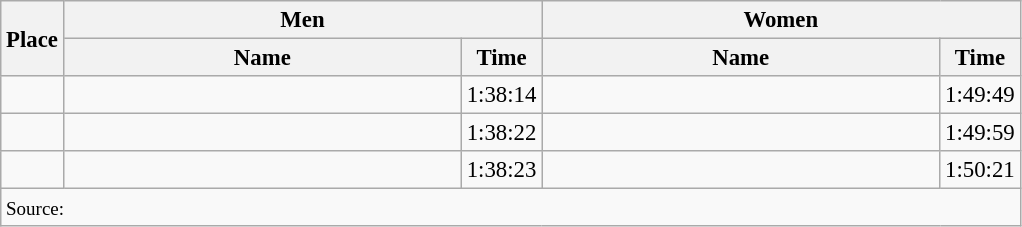<table class="wikitable" style="font-size:95%;">
<tr>
<th rowspan="2">Place</th>
<th colspan="2">Men</th>
<th colspan="2">Women</th>
</tr>
<tr>
<th style="width: 17em">Name</th>
<th>Time</th>
<th style="width: 17em">Name</th>
<th>Time</th>
</tr>
<tr>
<td align="center"></td>
<td></td>
<td>1:38:14</td>
<td></td>
<td>1:49:49</td>
</tr>
<tr>
<td align="center"></td>
<td></td>
<td>1:38:22</td>
<td></td>
<td>1:49:59</td>
</tr>
<tr>
<td align="center"></td>
<td></td>
<td>1:38:23</td>
<td></td>
<td>1:50:21</td>
</tr>
<tr>
<td colspan="7"><small>Source:</small></td>
</tr>
</table>
